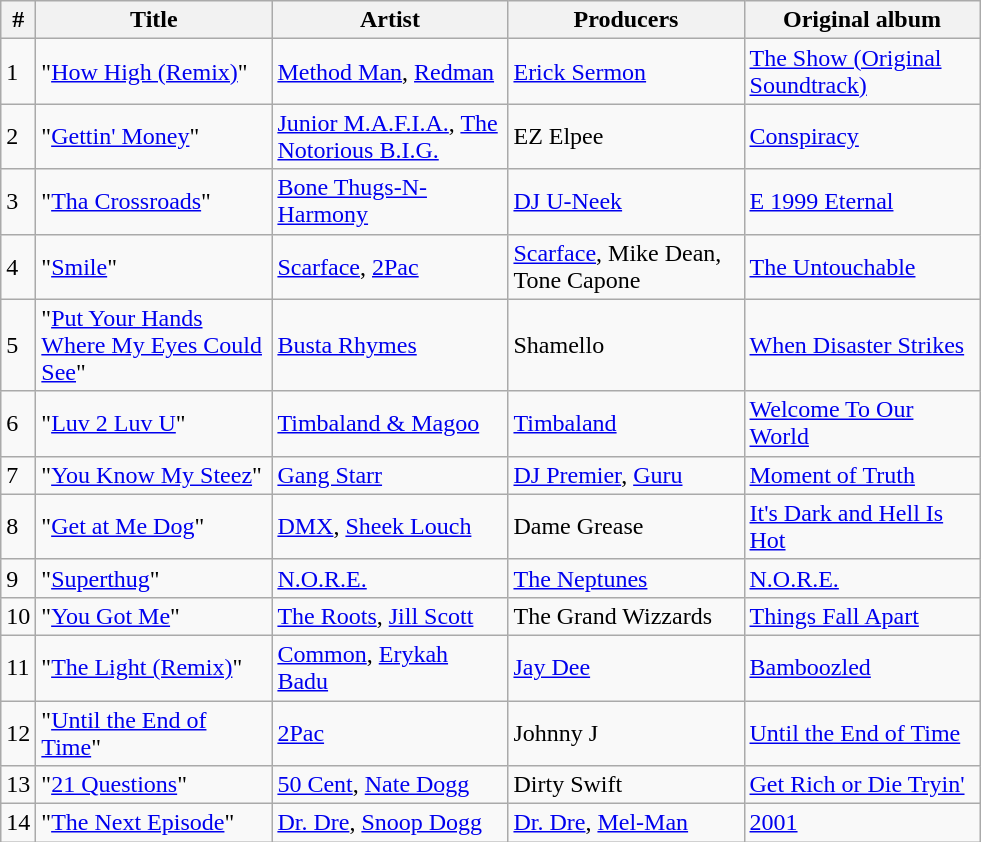<table class="wikitable">
<tr>
<th align="center">#</th>
<th align="center" width="150">Title</th>
<th align="center" width="150">Artist</th>
<th align="center" width="150">Producers</th>
<th align="center" width="150">Original album</th>
</tr>
<tr>
<td>1</td>
<td>"<a href='#'>How High (Remix)</a>"</td>
<td><a href='#'>Method Man</a>, <a href='#'>Redman</a></td>
<td><a href='#'>Erick Sermon</a></td>
<td><a href='#'>The Show (Original Soundtrack)</a></td>
</tr>
<tr>
<td>2</td>
<td>"<a href='#'>Gettin' Money</a>"</td>
<td><a href='#'>Junior M.A.F.I.A.</a>, <a href='#'>The Notorious B.I.G.</a></td>
<td>EZ Elpee</td>
<td><a href='#'>Conspiracy</a></td>
</tr>
<tr>
<td>3</td>
<td>"<a href='#'>Tha Crossroads</a>"</td>
<td><a href='#'>Bone Thugs-N-Harmony</a></td>
<td><a href='#'>DJ U-Neek</a></td>
<td><a href='#'>E 1999 Eternal</a></td>
</tr>
<tr>
<td>4</td>
<td>"<a href='#'>Smile</a>"</td>
<td><a href='#'>Scarface</a>, <a href='#'>2Pac</a></td>
<td><a href='#'>Scarface</a>, Mike Dean, Tone Capone</td>
<td><a href='#'>The Untouchable</a></td>
</tr>
<tr>
<td>5</td>
<td>"<a href='#'>Put Your Hands Where My Eyes Could See</a>"</td>
<td><a href='#'>Busta Rhymes</a></td>
<td>Shamello</td>
<td><a href='#'>When Disaster Strikes</a></td>
</tr>
<tr>
<td>6</td>
<td>"<a href='#'>Luv 2 Luv U</a>"</td>
<td><a href='#'>Timbaland & Magoo</a></td>
<td><a href='#'>Timbaland</a></td>
<td><a href='#'>Welcome To Our World</a></td>
</tr>
<tr>
<td>7</td>
<td>"<a href='#'>You Know My Steez</a>"</td>
<td><a href='#'>Gang Starr</a></td>
<td><a href='#'>DJ Premier</a>, <a href='#'>Guru</a></td>
<td><a href='#'>Moment of Truth</a></td>
</tr>
<tr>
<td>8</td>
<td>"<a href='#'>Get at Me Dog</a>"</td>
<td><a href='#'>DMX</a>, <a href='#'>Sheek Louch</a></td>
<td>Dame Grease</td>
<td><a href='#'>It's Dark and Hell Is Hot</a></td>
</tr>
<tr>
<td>9</td>
<td>"<a href='#'>Superthug</a>"</td>
<td><a href='#'>N.O.R.E.</a></td>
<td><a href='#'>The Neptunes</a></td>
<td><a href='#'>N.O.R.E.</a></td>
</tr>
<tr>
<td>10</td>
<td>"<a href='#'>You Got Me</a>"</td>
<td><a href='#'>The Roots</a>, <a href='#'>Jill Scott</a></td>
<td>The Grand Wizzards</td>
<td><a href='#'>Things Fall Apart</a></td>
</tr>
<tr>
<td>11</td>
<td>"<a href='#'>The Light (Remix)</a>"</td>
<td><a href='#'>Common</a>, <a href='#'>Erykah Badu</a></td>
<td><a href='#'>Jay Dee</a></td>
<td><a href='#'>Bamboozled</a></td>
</tr>
<tr>
<td>12</td>
<td>"<a href='#'>Until the End of Time</a>"</td>
<td><a href='#'>2Pac</a></td>
<td>Johnny J</td>
<td><a href='#'>Until the End of Time</a></td>
</tr>
<tr>
<td>13</td>
<td>"<a href='#'>21 Questions</a>"</td>
<td><a href='#'>50 Cent</a>, <a href='#'>Nate Dogg</a></td>
<td>Dirty Swift</td>
<td><a href='#'>Get Rich or Die Tryin'</a></td>
</tr>
<tr>
<td>14</td>
<td>"<a href='#'>The Next Episode</a>"</td>
<td><a href='#'>Dr. Dre</a>, <a href='#'>Snoop Dogg</a></td>
<td><a href='#'>Dr. Dre</a>, <a href='#'>Mel-Man</a></td>
<td><a href='#'>2001</a></td>
</tr>
</table>
